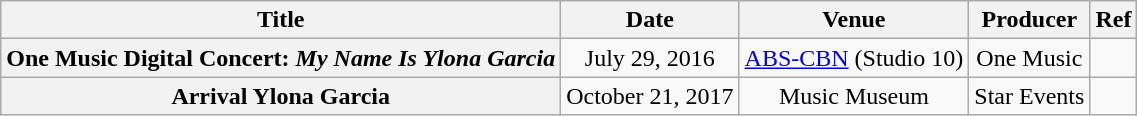<table class="wikitable plainrowheaders" style="text-align:center;">
<tr>
<th scope="col">Title</th>
<th scope="col">Date</th>
<th scope="col">Venue</th>
<th scope="col">Producer</th>
<th scope="col">Ref</th>
</tr>
<tr>
<th scope="row">One Music Digital Concert: <em>My Name Is Ylona Garcia</em></th>
<td>July 29, 2016</td>
<td><a href='#'>ABS-CBN</a> (Studio 10)</td>
<td>One Music</td>
<td></td>
</tr>
<tr>
<th scope="row">Arrival Ylona Garcia</th>
<td>October 21, 2017</td>
<td>Music Museum</td>
<td>Star Events</td>
<td></td>
</tr>
</table>
